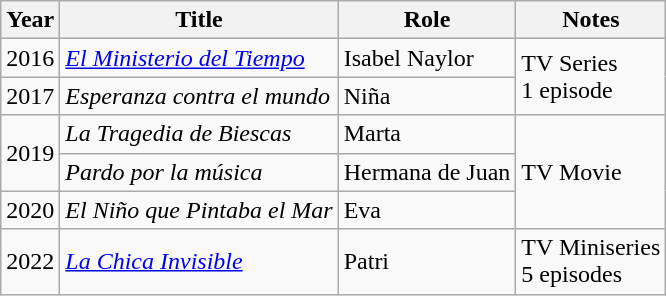<table class="wikitable sortable">
<tr>
<th>Year</th>
<th>Title</th>
<th>Role</th>
<th>Notes</th>
</tr>
<tr>
<td>2016</td>
<td><em><a href='#'>El Ministerio del Tiempo</a></em></td>
<td>Isabel Naylor</td>
<td rowspan=2>TV Series<br>1 episode</td>
</tr>
<tr>
<td>2017</td>
<td><em>Esperanza contra el mundo</em></td>
<td>Niña</td>
</tr>
<tr>
<td rowspan=2>2019</td>
<td><em>La Tragedia de Biescas</em></td>
<td>Marta</td>
<td rowspan=3>TV Movie</td>
</tr>
<tr>
<td><em>Pardo por la música</em></td>
<td>Hermana de Juan</td>
</tr>
<tr>
<td>2020</td>
<td><em>El Niño que Pintaba el Mar</em></td>
<td>Eva</td>
</tr>
<tr>
<td>2022</td>
<td><em><a href='#'>La Chica Invisible</a></em></td>
<td>Patri</td>
<td>TV Miniseries<br>5 episodes</td>
</tr>
</table>
